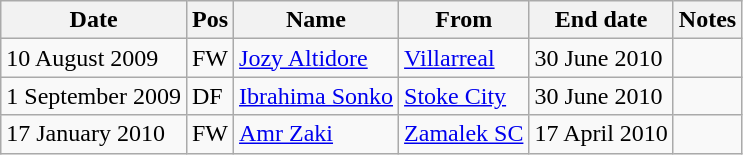<table class="wikitable" border="1">
<tr>
<th>Date</th>
<th>Pos</th>
<th>Name</th>
<th>From</th>
<th>End date</th>
<th>Notes</th>
</tr>
<tr>
<td>10 August 2009</td>
<td>FW</td>
<td><a href='#'>Jozy Altidore</a></td>
<td><a href='#'>Villarreal</a></td>
<td>30 June 2010</td>
<td> </td>
</tr>
<tr>
<td>1 September 2009</td>
<td>DF</td>
<td><a href='#'>Ibrahima Sonko</a></td>
<td><a href='#'>Stoke City</a></td>
<td>30 June 2010</td>
<td> </td>
</tr>
<tr>
<td>17 January 2010</td>
<td>FW</td>
<td><a href='#'>Amr Zaki</a></td>
<td><a href='#'>Zamalek SC</a></td>
<td>17 April 2010</td>
<td> </td>
</tr>
</table>
